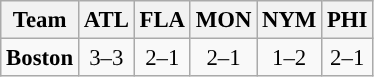<table class="wikitable" style="text-align:center; font-size: 95%;">
<tr>
<th>Team</th>
<th><strong>ATL</strong></th>
<th><strong>FLA</strong></th>
<th><strong>MON</strong></th>
<th><strong>NYM</strong></th>
<th><strong>PHI</strong></th>
</tr>
<tr>
<td><strong>Boston</strong></td>
<td>3–3</td>
<td>2–1</td>
<td>2–1</td>
<td>1–2</td>
<td>2–1</td>
</tr>
</table>
